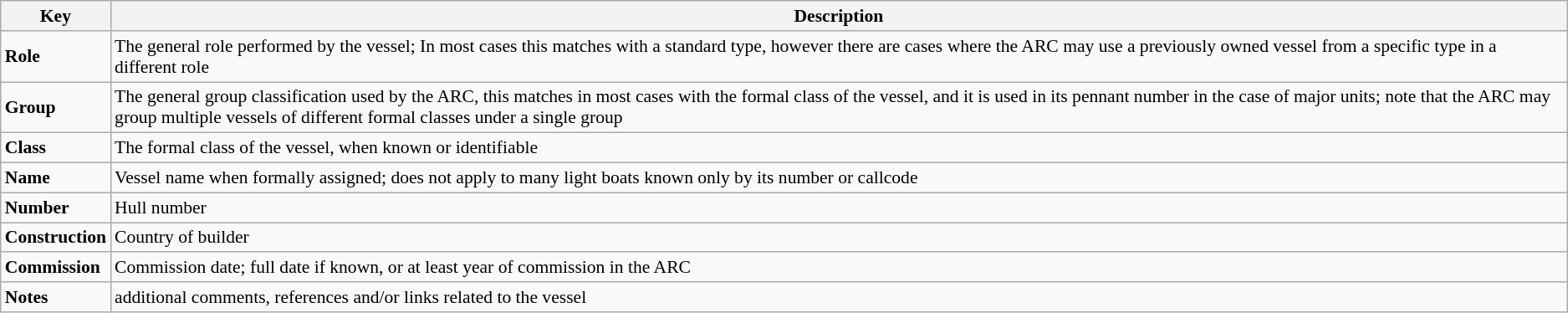<table class="wikitable" style="font-size:0.9em;">
<tr>
<th>Key</th>
<th>Description</th>
</tr>
<tr>
<td><strong>Role </strong></td>
<td>The general role performed by the vessel; In most cases this matches with a standard type, however there are cases where the  ARC may use a previously owned vessel from a specific type in a different role</td>
</tr>
<tr>
<td><strong>Group</strong></td>
<td>The general group classification used by the ARC, this matches in most cases with the formal class of the vessel, and it is used in its pennant number in the case of major units; note that the ARC may group multiple vessels of different formal classes under a single group</td>
</tr>
<tr>
<td><strong>Class</strong></td>
<td>The formal class of the vessel, when known or identifiable</td>
</tr>
<tr>
<td><strong>Name</strong></td>
<td>Vessel  name when formally assigned; does not apply to many light boats known only by its number or callcode</td>
</tr>
<tr>
<td><strong>Number</strong></td>
<td>Hull number</td>
</tr>
<tr>
<td><strong>Construction</strong></td>
<td>Country of builder</td>
</tr>
<tr>
<td><strong>Commission</strong></td>
<td>Commission date; full date if known, or at least year of commission in the ARC</td>
</tr>
<tr>
<td><strong>Notes</strong></td>
<td>additional comments, references and/or links related to the vessel</td>
</tr>
</table>
